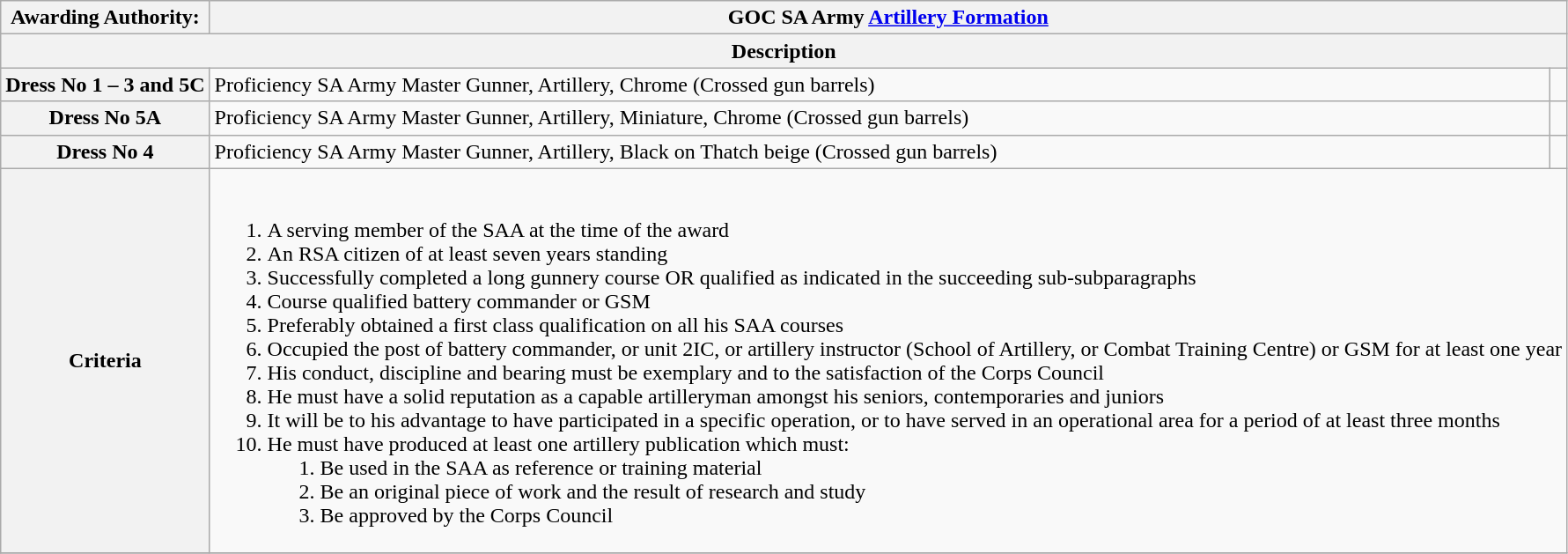<table class=wikitable style="text-align: left;">
<tr>
<th><strong>Awarding Authority</strong>:</th>
<th colspan="2">GOC SA Army <a href='#'>Artillery Formation</a></th>
</tr>
<tr>
<th colspan="3">Description</th>
</tr>
<tr>
<th>Dress No 1 – 3 and 5C</th>
<td>Proficiency SA Army Master Gunner, Artillery, Chrome (Crossed gun barrels)</td>
<td></td>
</tr>
<tr>
<th>Dress No 5A</th>
<td>Proficiency SA Army Master Gunner, Artillery, Miniature, Chrome (Crossed gun barrels)</td>
<td></td>
</tr>
<tr>
<th>Dress No 4</th>
<td>Proficiency SA Army Master Gunner, Artillery, Black on Thatch beige (Crossed gun barrels)</td>
<td></td>
</tr>
<tr>
<th>Criteria</th>
<td colspan="2"><br><ol><li>A serving member of the SAA at the time of the award</li><li>An RSA citizen of at least seven years standing</li><li>Successfully completed a long gunnery course OR qualified as indicated in the succeeding sub-subparagraphs</li><li>Course qualified battery commander or GSM</li><li>Preferably obtained a first class qualification on all his SAA courses</li><li>Occupied the post of battery commander, or unit 2IC, or artillery instructor (School of Artillery, or Combat Training Centre) or GSM for at least one year</li><li>His conduct, discipline and bearing must be exemplary and to the satisfaction of the Corps Council</li><li>He must have a solid reputation as a capable artilleryman amongst his seniors, contemporaries and juniors</li><li>It will be to his advantage to have participated in a specific operation, or to have served in an operational area for a period of at least three months</li><li>He must have produced at least one artillery publication which must:<ol><li>Be used in the SAA as reference or training material</li><li>Be an original piece of work and the result of research and study</li><li>Be approved by the Corps Council</li></ol></li></ol></td>
</tr>
<tr>
</tr>
</table>
